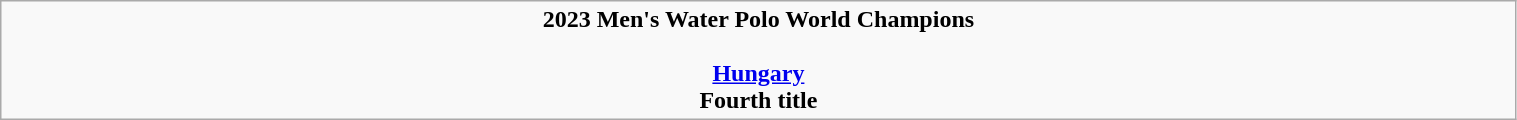<table class="wikitable" width=80%>
<tr align=center>
<td><strong>2023 Men's Water Polo World Champions</strong><br><br><strong><a href='#'>Hungary</a></strong><br><strong>Fourth title</strong></td>
</tr>
</table>
